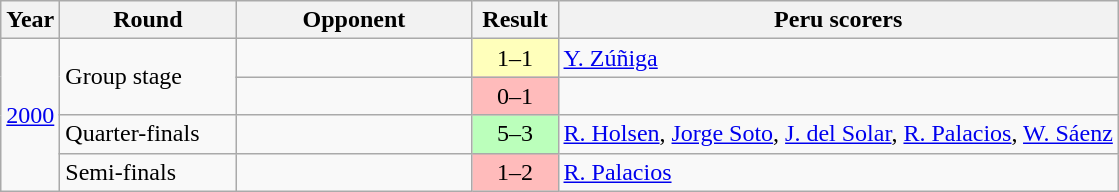<table class="wikitable sortable" style="text-align:left;">
<tr>
<th>Year</th>
<th width=110>Round</th>
<th width=150>Opponent</th>
<th width=50>Result</th>
<th>Peru scorers</th>
</tr>
<tr>
<td rowspan=4 align=center> <a href='#'>2000</a></td>
<td rowspan=2>Group stage</td>
<td></td>
<td align=center bgcolor=#ffffbb>1–1</td>
<td><a href='#'>Y. Zúñiga</a></td>
</tr>
<tr>
<td></td>
<td align=center bgcolor=#ffbbbb>0–1</td>
<td></td>
</tr>
<tr>
<td>Quarter-finals</td>
<td></td>
<td align=center bgcolor=#bbffbb>5–3</td>
<td><a href='#'>R. Holsen</a>, <a href='#'>Jorge Soto</a>, <a href='#'>J. del Solar</a>, <a href='#'>R. Palacios</a>, <a href='#'>W. Sáenz</a></td>
</tr>
<tr>
<td>Semi-finals</td>
<td></td>
<td align=center bgcolor=#ffbbbb>1–2</td>
<td><a href='#'>R. Palacios</a></td>
</tr>
</table>
